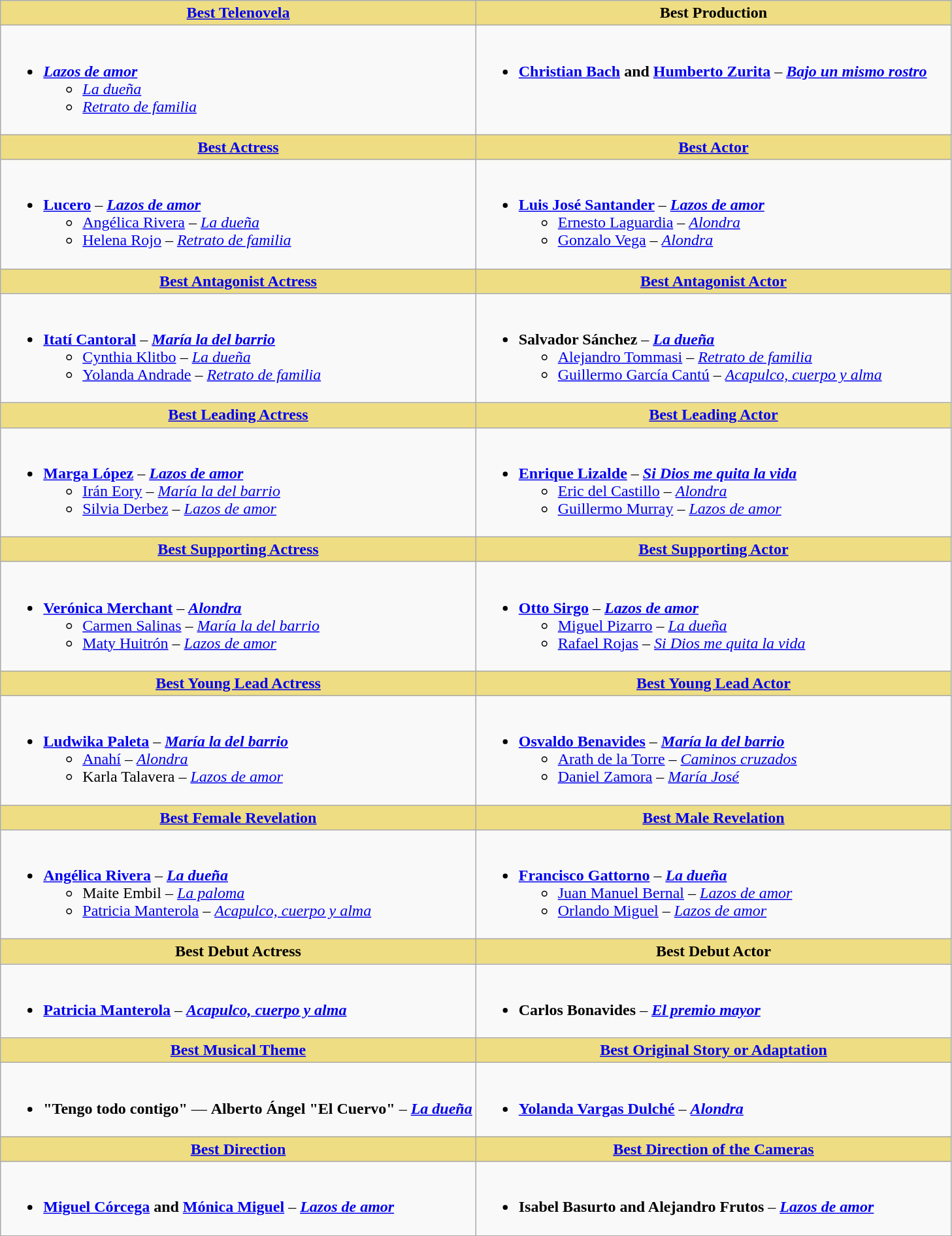<table class="wikitable">
<tr>
<th style="background:#EEDD82; width:50%"><a href='#'>Best Telenovela</a></th>
<th style="background:#EEDD82; width:50%">Best Production</th>
</tr>
<tr>
<td valign="top"><br><ul><li><strong><em><a href='#'>Lazos de amor</a></em></strong><ul><li><em><a href='#'>La dueña</a></em></li><li><em><a href='#'>Retrato de familia</a></em></li></ul></li></ul></td>
<td valign="top"><br><ul><li><strong><a href='#'>Christian Bach</a> and <a href='#'>Humberto Zurita</a></strong> – <strong><em><a href='#'>Bajo un mismo rostro</a></em></strong></li></ul></td>
</tr>
<tr>
<th style="background:#EEDD82; width:50%"><a href='#'>Best Actress</a></th>
<th style="background:#EEDD82; width:50%"><a href='#'>Best Actor</a></th>
</tr>
<tr>
<td valign="top"><br><ul><li><strong><a href='#'>Lucero</a></strong> – <strong><em><a href='#'>Lazos de amor</a></em></strong><ul><li><a href='#'>Angélica Rivera</a> – <em><a href='#'>La dueña</a></em></li><li><a href='#'>Helena Rojo</a> – <em><a href='#'>Retrato de familia</a></em></li></ul></li></ul></td>
<td valign="top"><br><ul><li><strong><a href='#'>Luis José Santander</a></strong> – <strong><em><a href='#'>Lazos de amor</a></em></strong><ul><li><a href='#'>Ernesto Laguardia</a> – <em><a href='#'>Alondra</a></em></li><li><a href='#'>Gonzalo Vega</a> – <em><a href='#'>Alondra</a></em></li></ul></li></ul></td>
</tr>
<tr>
<th style="background:#EEDD82; width:50%"><a href='#'>Best Antagonist Actress</a></th>
<th style="background:#EEDD82; width:50%"><a href='#'>Best Antagonist Actor</a></th>
</tr>
<tr>
<td valign="top"><br><ul><li><strong><a href='#'>Itatí Cantoral</a></strong> – <strong><em><a href='#'>María la del barrio</a></em></strong><ul><li><a href='#'>Cynthia Klitbo</a> – <em><a href='#'>La dueña</a></em></li><li><a href='#'>Yolanda Andrade</a> – <em><a href='#'>Retrato de familia</a></em></li></ul></li></ul></td>
<td valign="top"><br><ul><li><strong>Salvador Sánchez</strong> – <strong><em><a href='#'>La dueña</a></em></strong><ul><li><a href='#'>Alejandro Tommasi</a> – <em><a href='#'>Retrato de familia</a></em></li><li><a href='#'>Guillermo García Cantú</a> – <em><a href='#'>Acapulco, cuerpo y alma</a></em></li></ul></li></ul></td>
</tr>
<tr>
<th style="background:#EEDD82; width:50%"><a href='#'>Best Leading Actress</a></th>
<th style="background:#EEDD82; width:50%"><a href='#'>Best Leading Actor</a></th>
</tr>
<tr>
<td valign="top"><br><ul><li><strong><a href='#'>Marga López</a></strong> – <strong><em><a href='#'>Lazos de amor</a></em></strong><ul><li><a href='#'>Irán Eory</a> – <em><a href='#'>María la del barrio</a></em></li><li><a href='#'>Silvia Derbez</a> – <em><a href='#'>Lazos de amor</a></em></li></ul></li></ul></td>
<td valign="top"><br><ul><li><strong><a href='#'>Enrique Lizalde</a></strong> – <strong><em><a href='#'>Si Dios me quita la vida</a></em></strong><ul><li><a href='#'>Eric del Castillo</a>  – <em><a href='#'>Alondra</a></em></li><li><a href='#'>Guillermo Murray</a> – <em><a href='#'>Lazos de amor</a></em></li></ul></li></ul></td>
</tr>
<tr>
<th style="background:#EEDD82; width:50%"><a href='#'>Best Supporting Actress</a></th>
<th style="background:#EEDD82; width:50%"><a href='#'>Best Supporting Actor</a></th>
</tr>
<tr>
<td valign="top"><br><ul><li><strong><a href='#'>Verónica Merchant</a></strong> – <strong><em><a href='#'>Alondra</a></em></strong><ul><li><a href='#'>Carmen Salinas</a> – <em><a href='#'>María la del barrio</a></em></li><li><a href='#'>Maty Huitrón</a> – <em><a href='#'>Lazos de amor</a></em></li></ul></li></ul></td>
<td valign="top"><br><ul><li><strong><a href='#'>Otto Sirgo</a></strong> – <strong><em><a href='#'>Lazos de amor</a></em></strong><ul><li><a href='#'>Miguel Pizarro</a>  – <em><a href='#'>La dueña</a></em></li><li><a href='#'>Rafael Rojas</a> – <em><a href='#'>Si Dios me quita la vida</a></em></li></ul></li></ul></td>
</tr>
<tr>
<th style="background:#EEDD82; width:50%"><a href='#'>Best Young Lead Actress</a></th>
<th style="background:#EEDD82; width:50%"><a href='#'>Best Young Lead Actor</a></th>
</tr>
<tr>
<td valign="top"><br><ul><li><strong><a href='#'>Ludwika Paleta</a></strong> – <strong><em><a href='#'>María la del barrio</a></em></strong><ul><li><a href='#'>Anahí</a>  – <em><a href='#'>Alondra</a></em></li><li>Karla Talavera – <em><a href='#'>Lazos de amor</a></em></li></ul></li></ul></td>
<td valign="top"><br><ul><li><strong><a href='#'>Osvaldo Benavides</a></strong> – <strong><em><a href='#'>María la del barrio</a></em></strong><ul><li><a href='#'>Arath de la Torre</a>  – <em><a href='#'>Caminos cruzados</a></em></li><li><a href='#'>Daniel Zamora</a> – <em><a href='#'>María José</a></em></li></ul></li></ul></td>
</tr>
<tr>
<th style="background:#EEDD82; width:50%"><a href='#'>Best Female Revelation</a></th>
<th style="background:#EEDD82; width:50%"><a href='#'>Best Male Revelation</a></th>
</tr>
<tr>
<td valign="top"><br><ul><li><strong><a href='#'>Angélica Rivera</a></strong> – <strong><em><a href='#'>La dueña</a></em></strong><ul><li>Maite Embil – <em><a href='#'>La paloma</a></em></li><li><a href='#'>Patricia Manterola</a> – <em><a href='#'>Acapulco, cuerpo y alma</a></em></li></ul></li></ul></td>
<td valign="top"><br><ul><li><strong><a href='#'>Francisco Gattorno</a></strong> – <strong><em><a href='#'>La dueña</a></em></strong><ul><li><a href='#'>Juan Manuel Bernal</a> – <em><a href='#'>Lazos de amor</a></em></li><li><a href='#'>Orlando Miguel</a> – <em><a href='#'>Lazos de amor</a></em></li></ul></li></ul></td>
</tr>
<tr>
<th style="background:#EEDD82; width:50%">Best Debut Actress</th>
<th style="background:#EEDD82; width:50%">Best Debut Actor</th>
</tr>
<tr>
<td valign="top"><br><ul><li><strong><a href='#'>Patricia Manterola</a></strong> – <strong><em><a href='#'>Acapulco, cuerpo y alma</a></em></strong></li></ul></td>
<td valign="top"><br><ul><li><strong>Carlos Bonavides</strong> – <strong><em><a href='#'>El premio mayor</a></em></strong></li></ul></td>
</tr>
<tr>
<th style="background:#EEDD82; width:50%"><a href='#'>Best Musical Theme</a></th>
<th style="background:#EEDD82; width:50%"><a href='#'>Best Original Story or Adaptation</a></th>
</tr>
<tr>
<td valign="top"><br><ul><li><strong>"Tengo todo contigo"</strong> — <strong>Alberto Ángel "El Cuervo"</strong> – <strong><em><a href='#'>La dueña</a></em></strong></li></ul></td>
<td valign="top"><br><ul><li><strong><a href='#'>Yolanda Vargas Dulché</a></strong> – <strong><em><a href='#'>Alondra</a></em></strong></li></ul></td>
</tr>
<tr>
<th style="background:#EEDD82; width:50%"><a href='#'>Best Direction</a></th>
<th style="background:#EEDD82; width:50%"><a href='#'>Best Direction of the Cameras</a></th>
</tr>
<tr>
<td valign="top"><br><ul><li><strong><a href='#'>Miguel Córcega</a> and <a href='#'>Mónica Miguel</a></strong> – <strong><em><a href='#'>Lazos de amor</a></em></strong></li></ul></td>
<td valign="top"><br><ul><li><strong>Isabel Basurto and Alejandro Frutos</strong> – <strong><em><a href='#'>Lazos de amor</a></em></strong></li></ul></td>
</tr>
</table>
